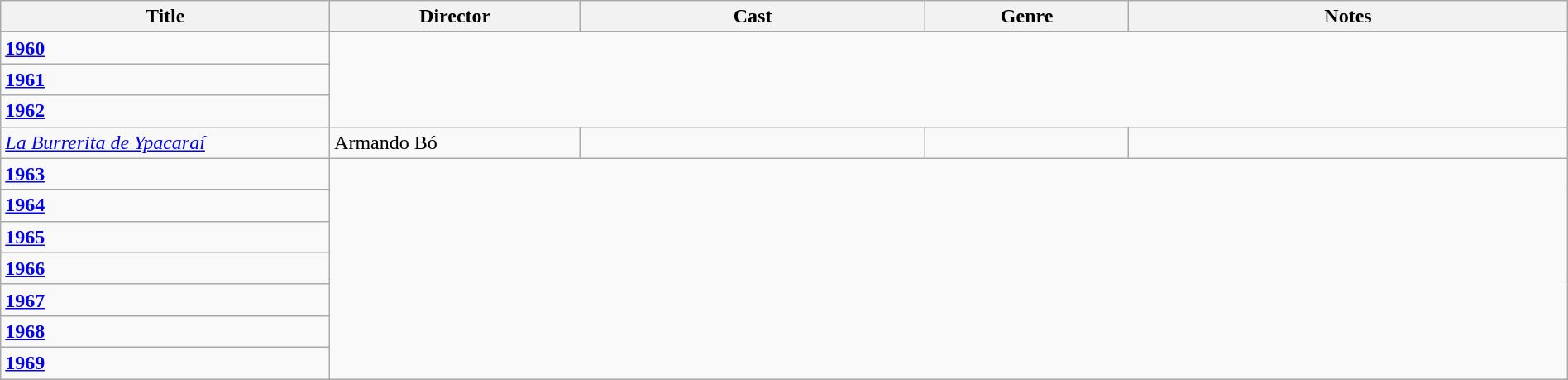<table class="wikitable" style="width:100%;">
<tr>
<th style="width:21%;">Title</th>
<th style="width:16%;">Director</th>
<th style="width:22%;">Cast</th>
<th style="width:13%;">Genre</th>
<th style="width:28%;">Notes</th>
</tr>
<tr>
<td><strong><a href='#'>1960</a></strong></td>
</tr>
<tr>
<td><strong><a href='#'>1961</a></strong></td>
</tr>
<tr>
<td><strong><a href='#'>1962</a></strong></td>
</tr>
<tr>
<td><em><a href='#'>La Burrerita de Ypacaraí</a></em></td>
<td>Armando Bó</td>
<td></td>
<td></td>
<td></td>
</tr>
<tr>
<td><strong><a href='#'>1963</a></strong></td>
</tr>
<tr>
<td><strong><a href='#'>1964</a></strong></td>
</tr>
<tr>
<td><strong><a href='#'>1965</a></strong></td>
</tr>
<tr>
<td><strong><a href='#'>1966</a></strong></td>
</tr>
<tr>
<td><strong><a href='#'>1967</a></strong></td>
</tr>
<tr>
<td><strong><a href='#'>1968</a></strong></td>
</tr>
<tr>
<td><strong><a href='#'>1969</a></strong></td>
</tr>
</table>
